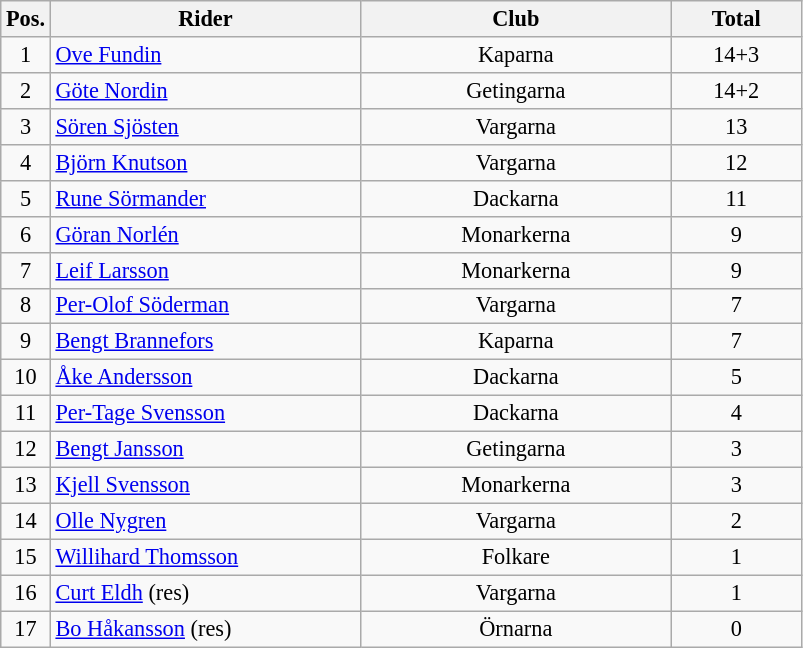<table class=wikitable style="font-size:93%;">
<tr>
<th width=25px>Pos.</th>
<th width=200px>Rider</th>
<th width=200px>Club</th>
<th width=80px>Total</th>
</tr>
<tr align=center>
<td>1</td>
<td align=left><a href='#'>Ove Fundin</a></td>
<td>Kaparna</td>
<td>14+3</td>
</tr>
<tr align=center>
<td>2</td>
<td align=left><a href='#'>Göte Nordin</a></td>
<td>Getingarna</td>
<td>14+2</td>
</tr>
<tr align=center>
<td>3</td>
<td align=left><a href='#'>Sören Sjösten</a></td>
<td>Vargarna</td>
<td>13</td>
</tr>
<tr align=center>
<td>4</td>
<td align=left><a href='#'>Björn Knutson</a></td>
<td>Vargarna</td>
<td>12</td>
</tr>
<tr align=center>
<td>5</td>
<td align=left><a href='#'>Rune Sörmander</a></td>
<td>Dackarna</td>
<td>11</td>
</tr>
<tr align=center>
<td>6</td>
<td align=left><a href='#'>Göran Norlén</a></td>
<td>Monarkerna</td>
<td>9</td>
</tr>
<tr align=center>
<td>7</td>
<td align=left><a href='#'>Leif Larsson</a></td>
<td>Monarkerna</td>
<td>9</td>
</tr>
<tr align=center>
<td>8</td>
<td align=left><a href='#'>Per-Olof Söderman</a></td>
<td>Vargarna</td>
<td>7</td>
</tr>
<tr align=center>
<td>9</td>
<td align=left><a href='#'>Bengt Brannefors</a></td>
<td>Kaparna</td>
<td>7</td>
</tr>
<tr align=center>
<td>10</td>
<td align=left><a href='#'>Åke Andersson</a></td>
<td>Dackarna</td>
<td>5</td>
</tr>
<tr align=center>
<td>11</td>
<td align=left><a href='#'>Per-Tage Svensson</a></td>
<td>Dackarna</td>
<td>4</td>
</tr>
<tr align=center>
<td>12</td>
<td align=left><a href='#'>Bengt Jansson</a></td>
<td>Getingarna</td>
<td>3</td>
</tr>
<tr align=center>
<td>13</td>
<td align=left><a href='#'>Kjell Svensson</a></td>
<td>Monarkerna</td>
<td>3</td>
</tr>
<tr align=center>
<td>14</td>
<td align=left><a href='#'>Olle Nygren</a></td>
<td>Vargarna</td>
<td>2</td>
</tr>
<tr align=center>
<td>15</td>
<td align=left><a href='#'>Willihard Thomsson</a></td>
<td>Folkare</td>
<td>1</td>
</tr>
<tr align=center>
<td>16</td>
<td align=left><a href='#'>Curt Eldh</a> (res)</td>
<td>Vargarna</td>
<td>1</td>
</tr>
<tr align=center>
<td>17</td>
<td align=left><a href='#'>Bo Håkansson</a> (res)</td>
<td>Örnarna</td>
<td>0</td>
</tr>
</table>
